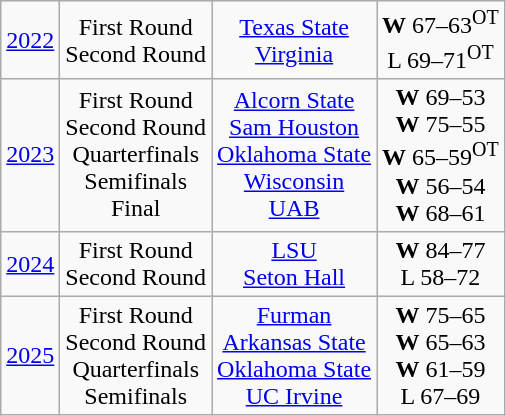<table class="wikitable">
<tr align="center">
<td><a href='#'>2022</a></td>
<td>First Round<br>Second Round</td>
<td><a href='#'>Texas State</a><br><a href='#'>Virginia</a></td>
<td><strong>W</strong> 67–63<sup>OT</sup><br>L 69–71<sup>OT</sup></td>
</tr>
<tr align="center">
<td><a href='#'>2023</a></td>
<td>First Round<br>Second Round<br>Quarterfinals<br>Semifinals<br>Final</td>
<td><a href='#'>Alcorn State</a><br><a href='#'>Sam Houston</a><br><a href='#'>Oklahoma State</a><br><a href='#'>Wisconsin</a><br><a href='#'>UAB</a></td>
<td><strong>W</strong> 69–53<br> <strong>W</strong> 75–55<br><strong>W</strong> 65–59<sup>OT</sup><br><strong>W</strong> 56–54<br><strong>W</strong> 68–61</td>
</tr>
<tr align="center">
<td><a href='#'>2024</a></td>
<td>First Round<br>Second Round</td>
<td><a href='#'>LSU</a><br><a href='#'>Seton Hall</a></td>
<td><strong>W</strong> 84–77<br>L 58–72</td>
</tr>
<tr align="center">
<td><a href='#'>2025</a></td>
<td>First Round<br>Second Round<br>Quarterfinals<br>Semifinals</td>
<td><a href='#'>Furman</a><br><a href='#'>Arkansas State</a><br><a href='#'>Oklahoma State</a><br><a href='#'>UC Irvine</a></td>
<td><strong>W</strong> 75–65<br> <strong>W</strong> 65–63<br> <strong>W</strong> 61–59<br>  L 67–69</td>
</tr>
</table>
